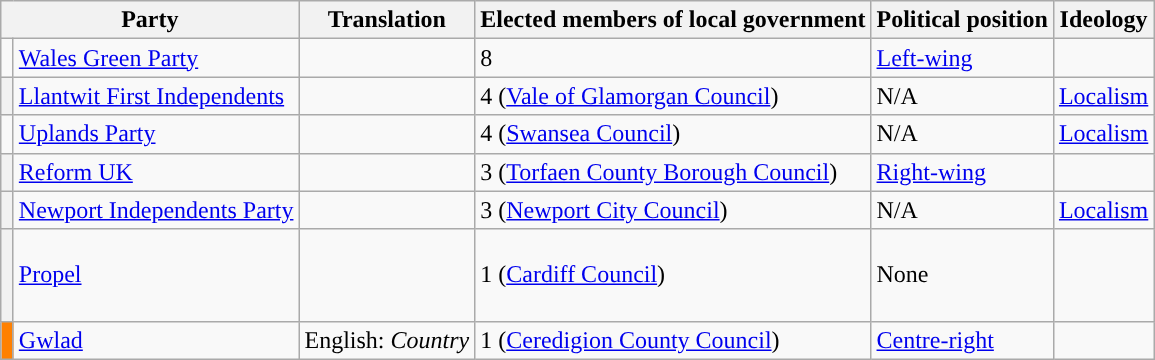<table class="wikitable sortable">
<tr>
<th colspan="2">Party</th>
<th>Translation</th>
<th>Elected members of local government</th>
<th>Political position</th>
<th>Ideology</th>
</tr>
<tr>
<td style="background-color: "></td>
<td><a href='#'>Wales Green Party</a></td>
<td><em></em></td>
<td>8</td>
<td><a href='#'>Left-wing</a></td>
<td><br></td>
</tr>
<tr>
<th style="background-color: "></th>
<td><a href='#'>Llantwit First Independents</a></td>
<td><em></em></td>
<td>4 (<a href='#'>Vale of Glamorgan Council</a>)</td>
<td>N/A</td>
<td><a href='#'>Localism</a></td>
</tr>
<tr>
<td></td>
<td><a href='#'>Uplands Party</a></td>
<td><em></em></td>
<td>4 (<a href='#'>Swansea Council</a>)</td>
<td>N/A</td>
<td><a href='#'>Localism</a></td>
</tr>
<tr>
<th style="background-color: "></th>
<td><a href='#'>Reform UK</a></td>
<td></td>
<td>3 (<a href='#'>Torfaen County Borough Council</a>)</td>
<td><a href='#'>Right-wing</a></td>
<td><br></td>
</tr>
<tr>
<th style="background-color: "></th>
<td><a href='#'>Newport Independents Party</a></td>
<td></td>
<td>3 (<a href='#'>Newport City Council</a>)</td>
<td>N/A</td>
<td><a href='#'>Localism</a></td>
</tr>
<tr>
<th style="background-color: "></th>
<td><a href='#'>Propel</a></td>
<td></td>
<td>1 (<a href='#'>Cardiff Council</a>)</td>
<td>None</td>
<td><br><br><br></td>
</tr>
<tr>
<th style="background-color:#FF8000; width: 1px"></th>
<td><a href='#'>Gwlad</a></td>
<td>English: <em>Country</em></td>
<td>1 (<a href='#'>Ceredigion County Council</a>)</td>
<td><a href='#'>Centre-right</a></td>
<td><br></td>
</tr>
</table>
